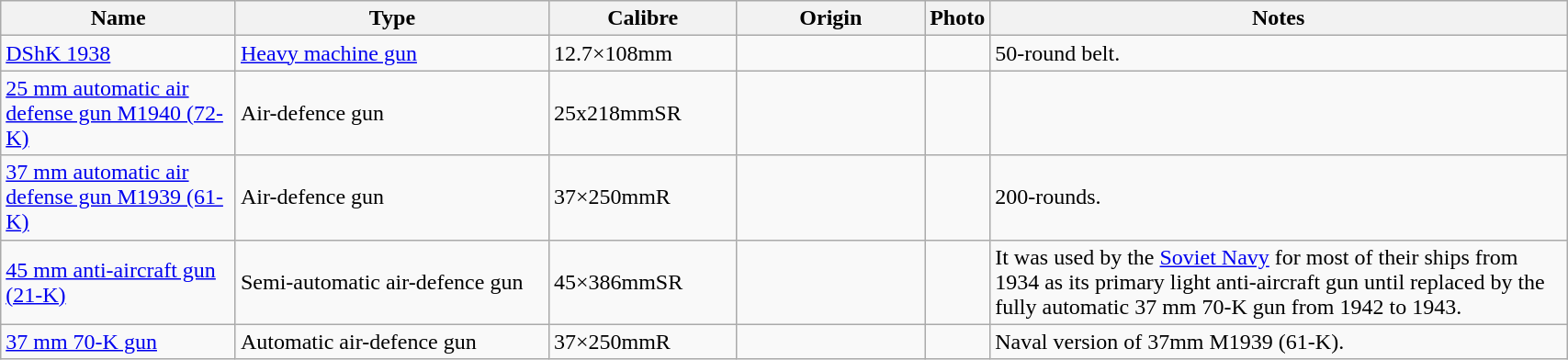<table class="wikitable" style="width:90%;">
<tr>
<th style="width:15%;">Name</th>
<th style="width:20%;">Type</th>
<th style="width:12%;">Calibre</th>
<th style="width:12%;">Origin</th>
<th>Photo</th>
<th>Notes</th>
</tr>
<tr>
<td><a href='#'>DShK 1938</a></td>
<td><a href='#'>Heavy machine gun</a></td>
<td>12.7×108mm</td>
<td></td>
<td></td>
<td>50-round belt.</td>
</tr>
<tr>
<td><a href='#'>25 mm automatic air defense gun M1940 (72-K)</a></td>
<td>Air-defence gun</td>
<td>25x218mmSR</td>
<td></td>
<td></td>
<td></td>
</tr>
<tr>
<td><a href='#'>37 mm automatic air defense gun M1939 (61-K)</a></td>
<td>Air-defence gun</td>
<td>37×250mmR</td>
<td></td>
<td></td>
<td>200-rounds.</td>
</tr>
<tr>
<td><a href='#'>45 mm anti-aircraft gun (21-K)</a></td>
<td>Semi-automatic air-defence gun</td>
<td>45×386mmSR</td>
<td></td>
<td></td>
<td>It was used by the <a href='#'>Soviet Navy</a> for most of their ships from 1934 as its primary light anti-aircraft gun until replaced by the fully automatic 37 mm 70-K gun from 1942 to 1943.</td>
</tr>
<tr>
<td><a href='#'>37 mm 70-K gun</a></td>
<td>Automatic air-defence gun</td>
<td>37×250mmR</td>
<td></td>
<td></td>
<td>Naval version of 37mm M1939 (61-K).</td>
</tr>
</table>
